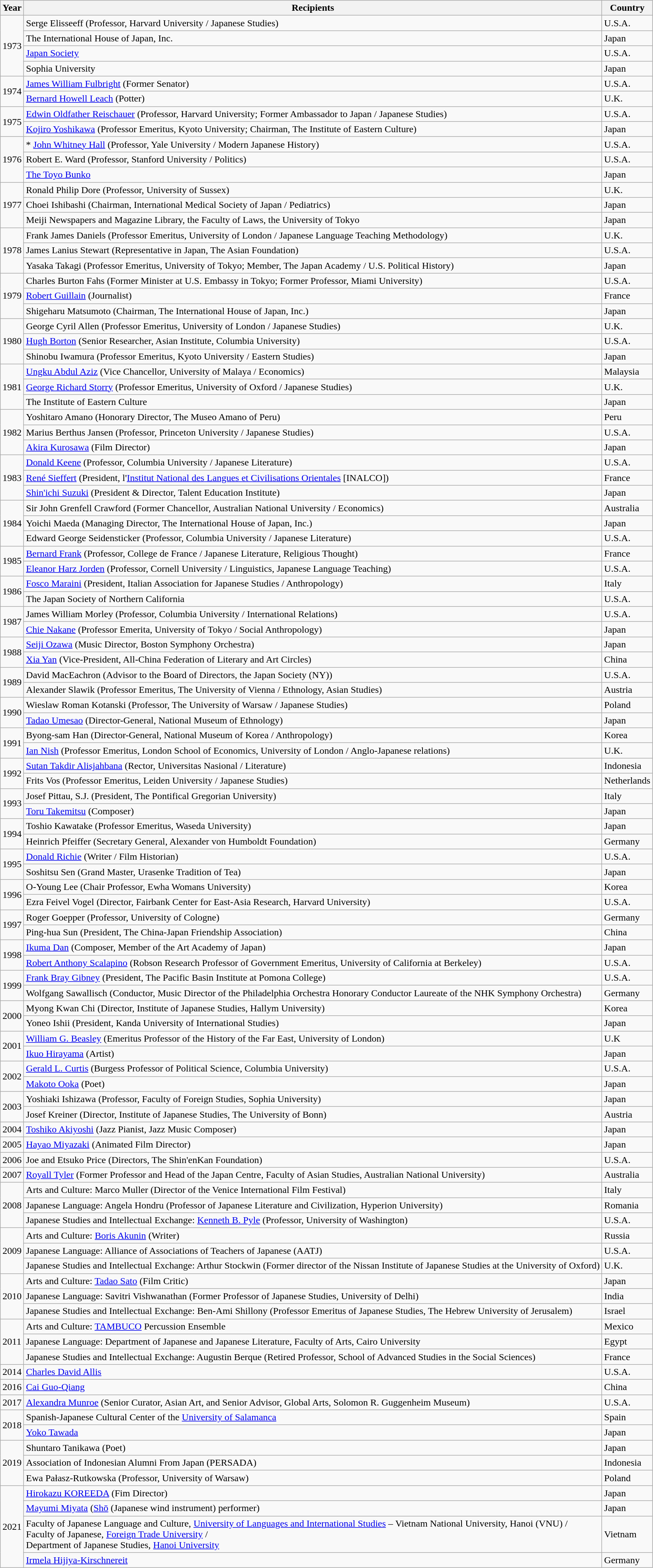<table class="wikitable">
<tr>
<th>Year</th>
<th>Recipients</th>
<th>Country</th>
</tr>
<tr>
<td rowspan="4">1973</td>
<td>Serge Elisseeff (Professor, Harvard University / Japanese Studies)</td>
<td>U.S.A.</td>
</tr>
<tr>
<td>The International House of Japan, Inc.</td>
<td>Japan</td>
</tr>
<tr>
<td><a href='#'>Japan Society</a></td>
<td>U.S.A.</td>
</tr>
<tr>
<td>Sophia University</td>
<td>Japan</td>
</tr>
<tr>
<td rowspan="2">1974</td>
<td><a href='#'>James William Fulbright</a> (Former Senator)</td>
<td>U.S.A.</td>
</tr>
<tr>
<td><a href='#'>Bernard Howell Leach</a> (Potter)</td>
<td>U.K.</td>
</tr>
<tr>
<td rowspan="2">1975</td>
<td><a href='#'>Edwin Oldfather Reischauer</a> (Professor, Harvard University; Former Ambassador to Japan / Japanese Studies)</td>
<td>U.S.A.</td>
</tr>
<tr>
<td><a href='#'>Kojiro Yoshikawa</a> (Professor Emeritus, Kyoto University; Chairman, The Institute of Eastern Culture)</td>
<td>Japan</td>
</tr>
<tr>
<td rowspan="3">1976</td>
<td>* <a href='#'>John Whitney Hall</a> (Professor, Yale University / Modern Japanese History)</td>
<td>U.S.A.</td>
</tr>
<tr>
<td>Robert E. Ward (Professor, Stanford University / Politics)</td>
<td>U.S.A.</td>
</tr>
<tr>
<td><a href='#'>The Toyo Bunko</a></td>
<td>Japan</td>
</tr>
<tr>
<td rowspan="3">1977</td>
<td>Ronald Philip Dore (Professor, University of Sussex)</td>
<td>U.K.</td>
</tr>
<tr>
<td>Choei Ishibashi (Chairman, International Medical Society of Japan / Pediatrics)</td>
<td>Japan</td>
</tr>
<tr>
<td>Meiji Newspapers and Magazine Library, the Faculty of Laws, the University of Tokyo</td>
<td>Japan</td>
</tr>
<tr>
<td rowspan="3">1978</td>
<td>Frank James Daniels (Professor Emeritus, University of London / Japanese Language Teaching Methodology)</td>
<td>U.K.</td>
</tr>
<tr>
<td>James Lanius Stewart (Representative in Japan, The Asian Foundation)</td>
<td>U.S.A.</td>
</tr>
<tr>
<td>Yasaka Takagi (Professor Emeritus, University of Tokyo; Member, The Japan Academy / U.S. Political History)</td>
<td>Japan</td>
</tr>
<tr>
<td rowspan="3">1979</td>
<td>Charles Burton Fahs (Former Minister at U.S. Embassy in Tokyo; Former Professor, Miami University)</td>
<td>U.S.A.</td>
</tr>
<tr>
<td><a href='#'>Robert Guillain</a> (Journalist)</td>
<td>France</td>
</tr>
<tr>
<td>Shigeharu Matsumoto (Chairman, The International House of Japan, Inc.)</td>
<td>Japan</td>
</tr>
<tr>
<td rowspan="3">1980</td>
<td>George Cyril Allen (Professor Emeritus, University of London / Japanese Studies)</td>
<td>U.K.</td>
</tr>
<tr>
<td><a href='#'>Hugh Borton</a> (Senior Researcher, Asian Institute, Columbia University)</td>
<td>U.S.A.</td>
</tr>
<tr>
<td>Shinobu Iwamura (Professor Emeritus, Kyoto University / Eastern Studies)</td>
<td>Japan</td>
</tr>
<tr>
<td rowspan="3">1981</td>
<td><a href='#'>Ungku Abdul Aziz</a> (Vice Chancellor, University of Malaya / Economics)</td>
<td>Malaysia</td>
</tr>
<tr>
<td><a href='#'>George Richard Storry</a> (Professor Emeritus, University of Oxford / Japanese Studies)</td>
<td>U.K.</td>
</tr>
<tr>
<td>The Institute of Eastern Culture</td>
<td>Japan</td>
</tr>
<tr>
<td rowspan="3">1982</td>
<td>Yoshitaro Amano (Honorary Director, The Museo Amano of Peru)</td>
<td>Peru</td>
</tr>
<tr>
<td>Marius Berthus Jansen (Professor, Princeton University / Japanese Studies)</td>
<td>U.S.A.</td>
</tr>
<tr>
<td><a href='#'>Akira Kurosawa</a> (Film Director)</td>
<td>Japan</td>
</tr>
<tr>
<td rowspan="3">1983</td>
<td><a href='#'>Donald Keene</a> (Professor, Columbia University / Japanese Literature)</td>
<td>U.S.A.</td>
</tr>
<tr>
<td><a href='#'>René Sieffert</a> (President, l'<a href='#'>Institut National des Langues et Civilisations Orientales</a> [INALCO])</td>
<td>France</td>
</tr>
<tr>
<td><a href='#'>Shin'ichi Suzuki</a> (President & Director, Talent Education Institute)</td>
<td>Japan</td>
</tr>
<tr>
<td rowspan="3">1984</td>
<td>Sir John Grenfell Crawford (Former Chancellor, Australian National University / Economics)</td>
<td>Australia</td>
</tr>
<tr>
<td>Yoichi Maeda (Managing Director, The International House of Japan, Inc.)</td>
<td>Japan</td>
</tr>
<tr>
<td>Edward George Seidensticker (Professor, Columbia University / Japanese Literature)</td>
<td>U.S.A.</td>
</tr>
<tr>
<td rowspan="2">1985</td>
<td><a href='#'>Bernard Frank</a> (Professor, College de France / Japanese Literature, Religious Thought)</td>
<td>France</td>
</tr>
<tr>
<td><a href='#'>Eleanor Harz Jorden</a> (Professor, Cornell University / Linguistics, Japanese Language Teaching)</td>
<td>U.S.A.</td>
</tr>
<tr>
<td rowspan="2">1986</td>
<td><a href='#'>Fosco Maraini</a> (President, Italian Association for Japanese Studies / Anthropology)</td>
<td>Italy</td>
</tr>
<tr>
<td>The Japan Society of Northern California</td>
<td>U.S.A.</td>
</tr>
<tr>
<td rowspan="2">1987</td>
<td>James William Morley (Professor, Columbia University / International Relations)</td>
<td>U.S.A.</td>
</tr>
<tr>
<td><a href='#'>Chie Nakane</a> (Professor Emerita, University of Tokyo / Social Anthropology)</td>
<td>Japan</td>
</tr>
<tr>
<td rowspan="2">1988</td>
<td><a href='#'>Seiji Ozawa</a> (Music Director, Boston Symphony Orchestra)</td>
<td>Japan</td>
</tr>
<tr>
<td><a href='#'>Xia Yan</a> (Vice-President, All-China Federation of Literary and Art Circles)</td>
<td>China</td>
</tr>
<tr>
<td rowspan="2">1989</td>
<td>David MacEachron (Advisor to the Board of Directors, the Japan Society (NY))</td>
<td>U.S.A.</td>
</tr>
<tr>
<td>Alexander Slawik (Professor Emeritus, The University of Vienna / Ethnology, Asian Studies)</td>
<td>Austria</td>
</tr>
<tr>
<td rowspan="2">1990</td>
<td>Wieslaw Roman Kotanski (Professor, The University of Warsaw / Japanese Studies)</td>
<td>Poland</td>
</tr>
<tr>
<td><a href='#'>Tadao Umesao</a> (Director-General, National Museum of Ethnology)</td>
<td>Japan</td>
</tr>
<tr>
<td rowspan="2">1991</td>
<td>Byong-sam Han (Director-General, National Museum of Korea / Anthropology)</td>
<td>Korea</td>
</tr>
<tr>
<td><a href='#'>Ian Nish</a> (Professor Emeritus, London School of Economics, University of London / Anglo-Japanese relations)</td>
<td>U.K.</td>
</tr>
<tr>
<td rowspan="2">1992</td>
<td><a href='#'>Sutan Takdir Alisjahbana</a> (Rector, Universitas Nasional / Literature)</td>
<td>Indonesia</td>
</tr>
<tr>
<td>Frits Vos (Professor Emeritus, Leiden University / Japanese Studies)</td>
<td>Netherlands</td>
</tr>
<tr>
<td rowspan="2">1993</td>
<td>Josef Pittau, S.J. (President, The Pontifical Gregorian University)</td>
<td>Italy</td>
</tr>
<tr>
<td><a href='#'>Toru Takemitsu</a> (Composer)</td>
<td>Japan</td>
</tr>
<tr>
<td rowspan="2">1994</td>
<td>Toshio Kawatake (Professor Emeritus, Waseda University)</td>
<td>Japan</td>
</tr>
<tr>
<td>Heinrich Pfeiffer (Secretary General, Alexander von Humboldt Foundation)</td>
<td>Germany</td>
</tr>
<tr>
<td rowspan="2">1995</td>
<td><a href='#'>Donald Richie</a> (Writer / Film Historian)</td>
<td>U.S.A.</td>
</tr>
<tr>
<td>Soshitsu Sen (Grand Master, Urasenke Tradition of Tea)</td>
<td>Japan</td>
</tr>
<tr>
<td rowspan="2">1996</td>
<td>O-Young Lee (Chair Professor, Ewha Womans University)</td>
<td>Korea</td>
</tr>
<tr>
<td>Ezra Feivel Vogel (Director, Fairbank Center for East-Asia Research, Harvard University)</td>
<td>U.S.A.</td>
</tr>
<tr>
<td rowspan="2">1997</td>
<td>Roger Goepper (Professor, University of Cologne)</td>
<td>Germany</td>
</tr>
<tr>
<td>Ping-hua Sun (President, The China-Japan Friendship Association)</td>
<td>China</td>
</tr>
<tr>
<td rowspan="2">1998</td>
<td><a href='#'>Ikuma Dan</a> (Composer, Member of the Art Academy of Japan)</td>
<td>Japan</td>
</tr>
<tr>
<td><a href='#'>Robert Anthony Scalapino</a> (Robson Research Professor of Government Emeritus, University of California at Berkeley)</td>
<td>U.S.A.</td>
</tr>
<tr>
<td rowspan="2">1999</td>
<td><a href='#'>Frank Bray Gibney</a> (President, The Pacific Basin Institute at Pomona College)</td>
<td>U.S.A.</td>
</tr>
<tr>
<td>Wolfgang Sawallisch (Conductor, Music Director of the Philadelphia Orchestra Honorary Conductor Laureate of the NHK Symphony Orchestra)</td>
<td>Germany</td>
</tr>
<tr>
<td rowspan="2">2000</td>
<td>Myong Kwan Chi (Director, Institute of Japanese Studies, Hallym University)</td>
<td>Korea</td>
</tr>
<tr>
<td>Yoneo Ishii (President, Kanda University of International Studies)</td>
<td>Japan</td>
</tr>
<tr>
<td rowspan="2">2001</td>
<td><a href='#'>William G. Beasley</a> (Emeritus Professor of the History of the Far East, University of London)</td>
<td>U.K</td>
</tr>
<tr>
<td><a href='#'>Ikuo Hirayama</a> (Artist)</td>
<td>Japan</td>
</tr>
<tr>
<td rowspan="2">2002</td>
<td><a href='#'>Gerald L. Curtis</a> (Burgess Professor of Political Science, Columbia University)</td>
<td>U.S.A.</td>
</tr>
<tr>
<td><a href='#'>Makoto Ooka</a> (Poet)</td>
<td>Japan</td>
</tr>
<tr>
<td rowspan="2">2003</td>
<td>Yoshiaki Ishizawa (Professor, Faculty of Foreign Studies, Sophia University)</td>
<td>Japan</td>
</tr>
<tr>
<td>Josef Kreiner (Director, Institute of Japanese Studies, The University of Bonn)</td>
<td>Austria</td>
</tr>
<tr>
<td>2004</td>
<td><a href='#'>Toshiko Akiyoshi</a> (Jazz Pianist, Jazz Music Composer)</td>
<td>Japan</td>
</tr>
<tr>
<td>2005</td>
<td><a href='#'>Hayao Miyazaki</a> (Animated Film Director)</td>
<td>Japan</td>
</tr>
<tr>
<td>2006</td>
<td>Joe and Etsuko Price (Directors, The Shin'enKan Foundation)</td>
<td>U.S.A.</td>
</tr>
<tr>
<td>2007</td>
<td><a href='#'>Royall Tyler</a> (Former Professor and Head of the Japan Centre, Faculty of Asian Studies, Australian National University)</td>
<td>Australia</td>
</tr>
<tr>
<td rowspan="3">2008</td>
<td>Arts and Culture: Marco Muller (Director of the Venice International Film Festival)</td>
<td>Italy</td>
</tr>
<tr>
<td>Japanese Language: Angela Hondru (Professor of Japanese Literature and Civilization, Hyperion University)</td>
<td>Romania</td>
</tr>
<tr>
<td>Japanese Studies and Intellectual Exchange: <a href='#'>Kenneth B. Pyle</a> (Professor, University of Washington)</td>
<td>U.S.A.</td>
</tr>
<tr>
<td rowspan="3">2009</td>
<td>Arts and Culture: <a href='#'>Boris Akunin</a> (Writer)</td>
<td>Russia</td>
</tr>
<tr>
<td>Japanese Language: Alliance of Associations of Teachers of Japanese (AATJ)</td>
<td>U.S.A.</td>
</tr>
<tr>
<td>Japanese Studies and Intellectual Exchange:  Arthur Stockwin (Former director of the Nissan Institute of Japanese Studies at the University of Oxford)</td>
<td>U.K.</td>
</tr>
<tr>
<td rowspan="3">2010</td>
<td>Arts and Culture: <a href='#'>Tadao Sato</a> (Film Critic)</td>
<td>Japan</td>
</tr>
<tr>
<td>Japanese Language: Savitri Vishwanathan (Former Professor of Japanese Studies, University of Delhi)</td>
<td>India</td>
</tr>
<tr>
<td>Japanese Studies and Intellectual Exchange: Ben-Ami Shillony (Professor Emeritus of Japanese Studies, The Hebrew University of Jerusalem)</td>
<td>Israel</td>
</tr>
<tr>
<td rowspan="3">2011</td>
<td>Arts and Culture: <a href='#'>TAMBUCO</a> Percussion Ensemble</td>
<td>Mexico</td>
</tr>
<tr>
<td>Japanese Language: Department of Japanese and Japanese Literature, Faculty of Arts, Cairo University</td>
<td>Egypt</td>
</tr>
<tr>
<td>Japanese Studies and Intellectual Exchange: Augustin Berque (Retired Professor, School of Advanced Studies in the Social Sciences)</td>
<td>France</td>
</tr>
<tr>
<td>2014</td>
<td><a href='#'>Charles David Allis</a></td>
<td>U.S.A.</td>
</tr>
<tr>
<td>2016</td>
<td><a href='#'>Cai Guo-Qiang</a></td>
<td>China</td>
</tr>
<tr>
<td>2017</td>
<td><a href='#'>Alexandra Munroe</a> (Senior Curator, Asian Art, and Senior Advisor, Global Arts, Solomon R. Guggenheim Museum)</td>
<td>U.S.A.</td>
</tr>
<tr>
<td rowspan="2">2018</td>
<td>Spanish-Japanese Cultural Center of the <a href='#'>University of Salamanca</a></td>
<td>Spain</td>
</tr>
<tr>
<td><a href='#'>Yoko Tawada</a></td>
<td>Japan</td>
</tr>
<tr>
<td rowspan="3">2019</td>
<td>Shuntaro Tanikawa (Poet)</td>
<td>Japan</td>
</tr>
<tr>
<td>Association of Indonesian Alumni From Japan (PERSADA)</td>
<td>Indonesia</td>
</tr>
<tr>
<td>Ewa Pałasz-Rutkowska (Professor, University of Warsaw)</td>
<td>Poland</td>
</tr>
<tr>
<td rowspan="4">2021</td>
<td><a href='#'>Hirokazu KOREEDA</a> (Fim Director)</td>
<td>Japan</td>
</tr>
<tr>
<td><a href='#'>Mayumi Miyata</a> (<a href='#'>Shō</a> (Japanese wind instrument) performer)</td>
<td>Japan</td>
</tr>
<tr>
<td>Faculty of Japanese Language and Culture, <a href='#'>University of Languages and International Studies</a> – Vietnam National University, Hanoi (VNU) /<br> Faculty of Japanese, <a href='#'>Foreign Trade University</a> /<br> Department of Japanese Studies, <a href='#'>Hanoi University</a></td>
<td>Vietnam</td>
</tr>
<tr>
<td><a href='#'>Irmela Hijiya-Kirschnereit</a></td>
<td>Germany</td>
</tr>
</table>
